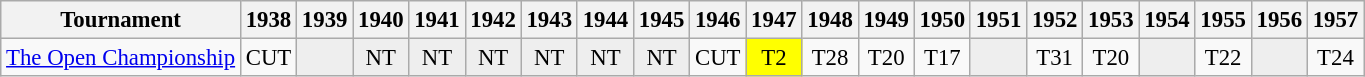<table class="wikitable" style="font-size:95%;text-align:center;">
<tr>
<th>Tournament</th>
<th>1938</th>
<th>1939</th>
<th>1940</th>
<th>1941</th>
<th>1942</th>
<th>1943</th>
<th>1944</th>
<th>1945</th>
<th>1946</th>
<th>1947</th>
<th>1948</th>
<th>1949</th>
<th>1950</th>
<th>1951</th>
<th>1952</th>
<th>1953</th>
<th>1954</th>
<th>1955</th>
<th>1956</th>
<th>1957</th>
</tr>
<tr>
<td align=left><a href='#'>The Open Championship</a></td>
<td>CUT</td>
<td style="background:#eeeeee;"></td>
<td style="background:#eeeeee;">NT</td>
<td style="background:#eeeeee;">NT</td>
<td style="background:#eeeeee;">NT</td>
<td style="background:#eeeeee;">NT</td>
<td style="background:#eeeeee;">NT</td>
<td style="background:#eeeeee;">NT</td>
<td>CUT</td>
<td style="background:yellow;">T2</td>
<td>T28</td>
<td>T20</td>
<td>T17</td>
<td style="background:#eeeeee;"></td>
<td>T31</td>
<td>T20</td>
<td style="background:#eeeeee;"></td>
<td>T22</td>
<td style="background:#eeeeee;"></td>
<td>T24</td>
</tr>
</table>
